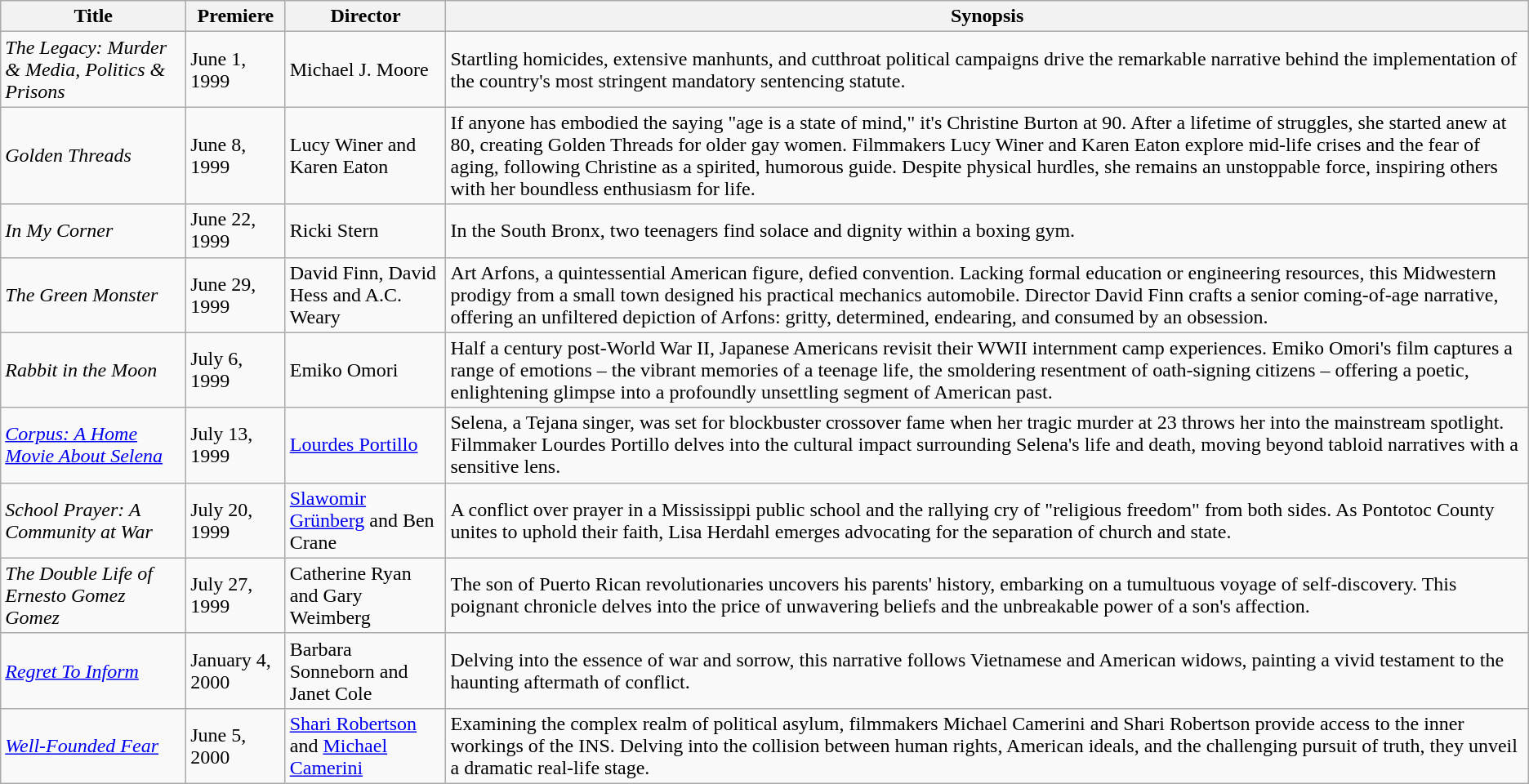<table class="wikitable sortable">
<tr>
<th>Title</th>
<th>Premiere</th>
<th>Director</th>
<th>Synopsis</th>
</tr>
<tr>
<td><em>The Legacy: Murder & Media, Politics & Prisons</em></td>
<td>June 1, 1999</td>
<td>Michael J. Moore</td>
<td>Startling homicides, extensive manhunts, and cutthroat political campaigns drive the remarkable narrative behind the implementation of the country's most stringent mandatory sentencing statute.</td>
</tr>
<tr>
<td><em>Golden Threads</em></td>
<td>June 8, 1999</td>
<td>Lucy Winer and Karen Eaton</td>
<td>If anyone has embodied the saying "age is a state of mind," it's Christine Burton at 90. After a lifetime of struggles, she started anew at 80, creating Golden Threads for older gay women. Filmmakers Lucy Winer and Karen Eaton explore mid-life crises and the fear of aging, following Christine as a spirited, humorous guide. Despite physical hurdles, she remains an unstoppable force, inspiring others with her boundless enthusiasm for life.</td>
</tr>
<tr>
<td><em>In My Corner</em></td>
<td>June 22, 1999</td>
<td>Ricki Stern</td>
<td>In the South Bronx, two teenagers find solace and dignity within a boxing gym.</td>
</tr>
<tr>
<td><em>The Green Monster</em></td>
<td>June 29, 1999</td>
<td>David Finn, David Hess and A.C. Weary</td>
<td>Art Arfons, a quintessential American figure, defied convention. Lacking formal education or engineering resources, this Midwestern prodigy from a small town designed his practical mechanics automobile. Director David Finn crafts a senior coming-of-age narrative, offering an unfiltered depiction of Arfons: gritty, determined, endearing, and consumed by an obsession.<br></td>
</tr>
<tr>
<td><em>Rabbit in the Moon</em></td>
<td>July 6, 1999</td>
<td>Emiko Omori</td>
<td>Half a century post-World War II, Japanese Americans revisit their WWII internment camp experiences. Emiko Omori's film captures a range of emotions – the vibrant memories of a teenage life, the smoldering resentment of oath-signing citizens – offering a poetic, enlightening glimpse into a profoundly unsettling segment of American past.</td>
</tr>
<tr>
<td><em><a href='#'>Corpus: A Home Movie About Selena</a></em></td>
<td>July 13, 1999</td>
<td><a href='#'>Lourdes Portillo</a></td>
<td>Selena, a Tejana singer, was set for blockbuster crossover fame when her tragic murder at 23 throws her into the mainstream spotlight. Filmmaker Lourdes Portillo delves into the cultural impact surrounding Selena's life and death, moving beyond tabloid narratives with a sensitive lens.</td>
</tr>
<tr>
<td><em>School Prayer: A Community at War</em></td>
<td>July 20, 1999</td>
<td><a href='#'>Slawomir Grünberg</a> and Ben Crane</td>
<td>A conflict over prayer in a Mississippi public school and the rallying cry of "religious freedom"  from both sides. As Pontotoc County unites to uphold their faith, Lisa Herdahl emerges advocating for the separation of church and state.</td>
</tr>
<tr>
<td><em>The Double Life of Ernesto Gomez Gomez</em></td>
<td>July 27, 1999</td>
<td>Catherine Ryan and Gary Weimberg</td>
<td>The son of Puerto Rican revolutionaries uncovers his parents' history, embarking on a tumultuous voyage of self-discovery. This poignant chronicle delves into the price of unwavering beliefs and the unbreakable power of a son's affection.</td>
</tr>
<tr>
<td><em><a href='#'>Regret To Inform</a></em></td>
<td>January 4, 2000</td>
<td>Barbara Sonneborn and Janet Cole</td>
<td>Delving into the essence of war and sorrow, this narrative follows Vietnamese and American widows, painting a vivid testament to the haunting aftermath of conflict.</td>
</tr>
<tr>
<td><em><a href='#'>Well-Founded Fear</a></em></td>
<td>June 5, 2000</td>
<td><a href='#'>Shari Robertson</a> and <a href='#'>Michael Camerini</a></td>
<td>Examining the complex realm of political asylum, filmmakers Michael Camerini and Shari Robertson provide access to the inner workings of the INS. Delving into the collision between human rights, American ideals, and the challenging pursuit of truth, they unveil a dramatic real-life stage.</td>
</tr>
</table>
